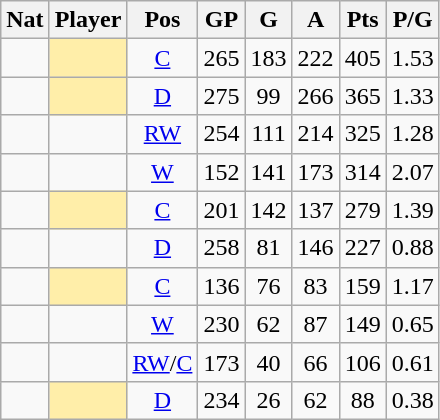<table class="wikitable sortable">
<tr>
<th>Nat</th>
<th>Player</th>
<th>Pos</th>
<th>GP</th>
<th>G</th>
<th>A</th>
<th>Pts</th>
<th>P/G</th>
</tr>
<tr align="center">
<td></td>
<td align="left" bgcolor="#FFEEA9"></td>
<td><a href='#'>C</a></td>
<td>265</td>
<td>183</td>
<td>222</td>
<td>405</td>
<td>1.53</td>
</tr>
<tr align="center">
<td></td>
<td align="left" bgcolor="#FFEEA9"></td>
<td><a href='#'>D</a></td>
<td>275</td>
<td>99</td>
<td>266</td>
<td>365</td>
<td>1.33</td>
</tr>
<tr align="center">
<td></td>
<td align="left"></td>
<td><a href='#'>RW</a></td>
<td>254</td>
<td>111</td>
<td>214</td>
<td>325</td>
<td>1.28</td>
</tr>
<tr align="center">
<td></td>
<td align="left"></td>
<td><a href='#'>W</a></td>
<td>152</td>
<td>141</td>
<td>173</td>
<td>314</td>
<td>2.07</td>
</tr>
<tr align="center">
<td></td>
<td align="left" bgcolor="#FFEEA9"></td>
<td><a href='#'>C</a></td>
<td>201</td>
<td>142</td>
<td>137</td>
<td>279</td>
<td>1.39</td>
</tr>
<tr align="center">
<td></td>
<td align="left"></td>
<td><a href='#'>D</a></td>
<td>258</td>
<td>81</td>
<td>146</td>
<td>227</td>
<td>0.88</td>
</tr>
<tr align="center">
<td></td>
<td align="left" bgcolor="#FFEEA9"></td>
<td><a href='#'>C</a></td>
<td>136</td>
<td>76</td>
<td>83</td>
<td>159</td>
<td>1.17</td>
</tr>
<tr align="center">
<td></td>
<td align="left"></td>
<td><a href='#'>W</a></td>
<td>230</td>
<td>62</td>
<td>87</td>
<td>149</td>
<td>0.65</td>
</tr>
<tr align="center">
<td></td>
<td align="left"></td>
<td><a href='#'>RW</a>/<a href='#'>C</a></td>
<td>173</td>
<td>40</td>
<td>66</td>
<td>106</td>
<td>0.61</td>
</tr>
<tr align="center">
<td></td>
<td align="left" bgcolor="#FFEEA9"></td>
<td><a href='#'>D</a></td>
<td>234</td>
<td>26</td>
<td>62</td>
<td>88</td>
<td>0.38</td>
</tr>
</table>
